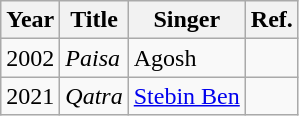<table class="wikitable">
<tr>
<th>Year</th>
<th>Title</th>
<th>Singer</th>
<th>Ref.</th>
</tr>
<tr>
<td>2002</td>
<td><em>Paisa</em></td>
<td>Agosh</td>
<td></td>
</tr>
<tr>
<td>2021</td>
<td><em>Qatra</em></td>
<td><a href='#'>Stebin Ben</a></td>
<td></td>
</tr>
</table>
